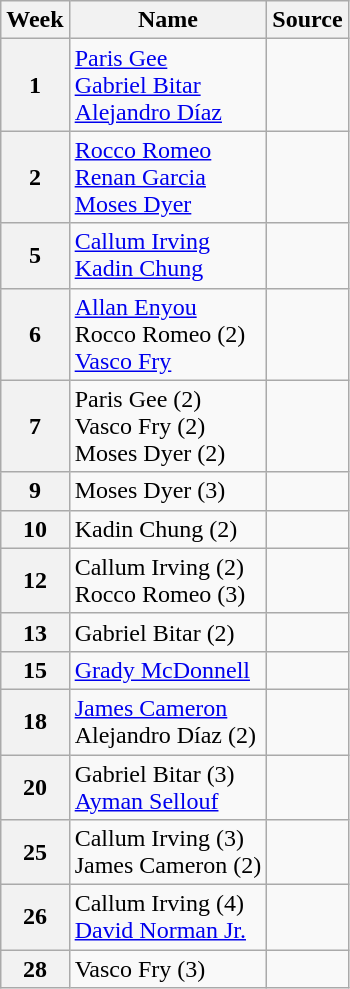<table class="wikitable">
<tr>
<th>Week</th>
<th>Name</th>
<th>Source</th>
</tr>
<tr>
<th scope=row style=text-align:center>1</th>
<td><a href='#'>Paris Gee</a><br><a href='#'>Gabriel Bitar</a><br><a href='#'>Alejandro Díaz</a></td>
<td></td>
</tr>
<tr>
<th scope=row style=text-align:center>2</th>
<td><a href='#'>Rocco Romeo</a><br><a href='#'>Renan Garcia</a><br><a href='#'>Moses Dyer</a></td>
<td></td>
</tr>
<tr>
<th scope=row style=text-align:center>5</th>
<td><a href='#'>Callum Irving</a><br><a href='#'>Kadin Chung</a></td>
<td></td>
</tr>
<tr>
<th>6</th>
<td><a href='#'>Allan Enyou</a><br>Rocco Romeo (2)<br><a href='#'>Vasco Fry</a></td>
<td></td>
</tr>
<tr>
<th>7</th>
<td>Paris Gee (2)<br>Vasco Fry (2)<br>Moses Dyer (2)</td>
<td></td>
</tr>
<tr>
<th>9</th>
<td>Moses Dyer (3)</td>
<td></td>
</tr>
<tr>
<th>10</th>
<td>Kadin Chung (2)</td>
<td></td>
</tr>
<tr>
<th>12</th>
<td>Callum Irving (2)<br>Rocco Romeo (3)</td>
<td></td>
</tr>
<tr>
<th>13</th>
<td>Gabriel Bitar (2)</td>
<td></td>
</tr>
<tr>
<th>15</th>
<td><a href='#'>Grady McDonnell</a></td>
<td></td>
</tr>
<tr>
<th>18</th>
<td><a href='#'>James Cameron</a><br>Alejandro Díaz (2)</td>
<td></td>
</tr>
<tr>
<th>20</th>
<td>Gabriel Bitar (3)<br><a href='#'>Ayman Sellouf</a></td>
<td></td>
</tr>
<tr>
<th>25</th>
<td>Callum Irving (3)<br>James Cameron (2)</td>
<td></td>
</tr>
<tr>
<th>26</th>
<td>Callum Irving (4)<br><a href='#'>David Norman Jr.</a></td>
<td></td>
</tr>
<tr>
<th>28</th>
<td>Vasco Fry (3)</td>
<td></td>
</tr>
</table>
